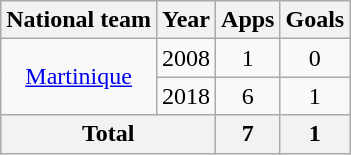<table class="wikitable" style="text-align:center">
<tr>
<th>National team</th>
<th>Year</th>
<th>Apps</th>
<th>Goals</th>
</tr>
<tr>
<td rowspan="2"><a href='#'>Martinique</a></td>
<td>2008</td>
<td>1</td>
<td>0</td>
</tr>
<tr>
<td>2018</td>
<td>6</td>
<td>1</td>
</tr>
<tr>
<th colspan=2>Total</th>
<th>7</th>
<th>1</th>
</tr>
</table>
